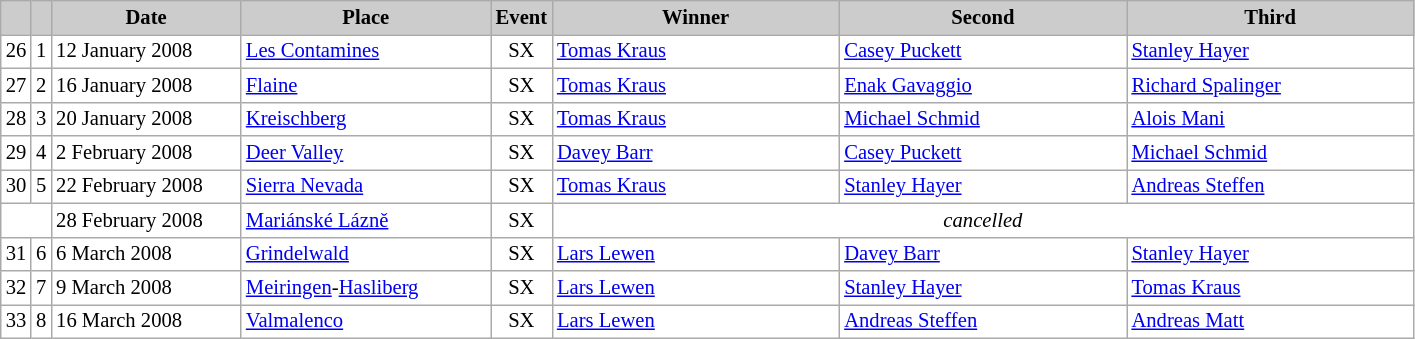<table class="wikitable plainrowheaders" style="background:#fff; font-size:86%; line-height:16px; border:grey solid 1px; border-collapse:collapse;">
<tr style="background:#ccc; text-align:center;">
<th scope="col" style="background:#ccc; width=20 px;"></th>
<th scope="col" style="background:#ccc; width=30 px;"></th>
<th scope="col" style="background:#ccc; width:120px;">Date</th>
<th scope="col" style="background:#ccc; width:160px;">Place</th>
<th scope="col" style="background:#ccc; width:15px;">Event</th>
<th scope="col" style="background:#ccc; width:185px;">Winner</th>
<th scope="col" style="background:#ccc; width:185px;">Second</th>
<th scope="col" style="background:#ccc; width:185px;">Third</th>
</tr>
<tr>
<td align=center>26</td>
<td align=center>1</td>
<td>12 January 2008</td>
<td> <a href='#'>Les Contamines</a></td>
<td align=center>SX</td>
<td> <a href='#'>Tomas Kraus</a></td>
<td> <a href='#'>Casey Puckett</a></td>
<td> <a href='#'>Stanley Hayer</a></td>
</tr>
<tr>
<td align=center>27</td>
<td align=center>2</td>
<td>16 January 2008</td>
<td> <a href='#'>Flaine</a></td>
<td align=center>SX</td>
<td> <a href='#'>Tomas Kraus</a></td>
<td> <a href='#'>Enak Gavaggio</a></td>
<td> <a href='#'>Richard Spalinger</a></td>
</tr>
<tr>
<td align=center>28</td>
<td align=center>3</td>
<td>20 January 2008</td>
<td> <a href='#'>Kreischberg</a></td>
<td align=center>SX</td>
<td> <a href='#'>Tomas Kraus</a></td>
<td> <a href='#'>Michael Schmid</a></td>
<td> <a href='#'>Alois Mani</a></td>
</tr>
<tr>
<td align=center>29</td>
<td align=center>4</td>
<td>2 February 2008</td>
<td> <a href='#'>Deer Valley</a></td>
<td align=center>SX</td>
<td> <a href='#'>Davey Barr</a></td>
<td> <a href='#'>Casey Puckett</a></td>
<td> <a href='#'>Michael Schmid</a></td>
</tr>
<tr>
<td align=center>30</td>
<td align=center>5</td>
<td>22 February 2008</td>
<td> <a href='#'>Sierra Nevada</a></td>
<td align=center>SX</td>
<td> <a href='#'>Tomas Kraus</a></td>
<td> <a href='#'>Stanley Hayer</a></td>
<td> <a href='#'>Andreas Steffen</a></td>
</tr>
<tr>
<td colspan=2></td>
<td>28 February 2008</td>
<td> <a href='#'>Mariánské Lázně</a></td>
<td align=center>SX</td>
<td colspan=3 align=center><em>cancelled</em></td>
</tr>
<tr>
<td align=center>31</td>
<td align=center>6</td>
<td>6 March 2008</td>
<td> <a href='#'>Grindelwald</a></td>
<td align=center>SX</td>
<td> <a href='#'>Lars Lewen</a></td>
<td> <a href='#'>Davey Barr</a></td>
<td> <a href='#'>Stanley Hayer</a></td>
</tr>
<tr>
<td align=center>32</td>
<td align=center>7</td>
<td>9 March 2008</td>
<td> <a href='#'>Meiringen</a>-<a href='#'>Hasliberg</a></td>
<td align=center>SX</td>
<td> <a href='#'>Lars Lewen</a></td>
<td> <a href='#'>Stanley Hayer</a></td>
<td> <a href='#'>Tomas Kraus</a></td>
</tr>
<tr>
<td align=center>33</td>
<td align=center>8</td>
<td>16 March 2008</td>
<td> <a href='#'>Valmalenco</a></td>
<td align=center>SX</td>
<td> <a href='#'>Lars Lewen</a></td>
<td> <a href='#'>Andreas Steffen</a></td>
<td> <a href='#'>Andreas Matt</a></td>
</tr>
</table>
